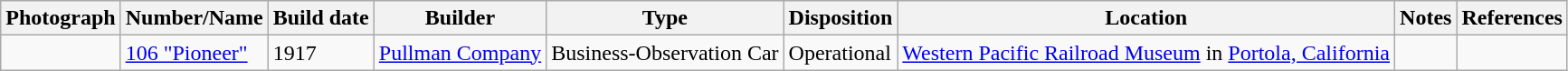<table class="wikitable">
<tr>
<th>Photograph</th>
<th>Number/Name</th>
<th>Build date</th>
<th>Builder</th>
<th>Type</th>
<th>Disposition</th>
<th>Location</th>
<th>Notes</th>
<th>References</th>
</tr>
<tr>
<td></td>
<td><a href='#'>106 "Pioneer"</a></td>
<td>1917</td>
<td><a href='#'>Pullman Company</a></td>
<td>Business-Observation Car</td>
<td>Operational</td>
<td><a href='#'>Western Pacific Railroad Museum</a> in <a href='#'>Portola, California</a></td>
<td></td>
<td></td>
</tr>
</table>
